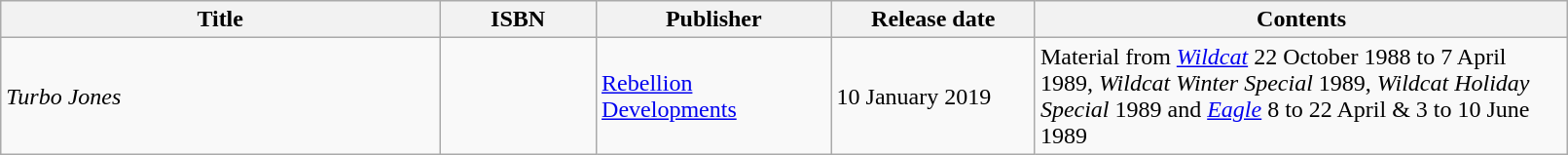<table class="wikitable" width="85%">
<tr>
<th width=28%>Title</th>
<th width=10%>ISBN</th>
<th width=15%>Publisher</th>
<th width=13%>Release date</th>
<th width=34%>Contents</th>
</tr>
<tr>
<td><em>Turbo Jones</em></td>
<td></td>
<td><a href='#'>Rebellion Developments</a></td>
<td>10 January 2019</td>
<td>Material from <em><a href='#'>Wildcat</a></em> 22 October 1988 to 7 April 1989, <em>Wildcat Winter Special</em> 1989, <em>Wildcat Holiday Special</em> 1989 and <em><a href='#'>Eagle</a></em> 8 to 22 April & 3 to 10 June 1989</td>
</tr>
</table>
